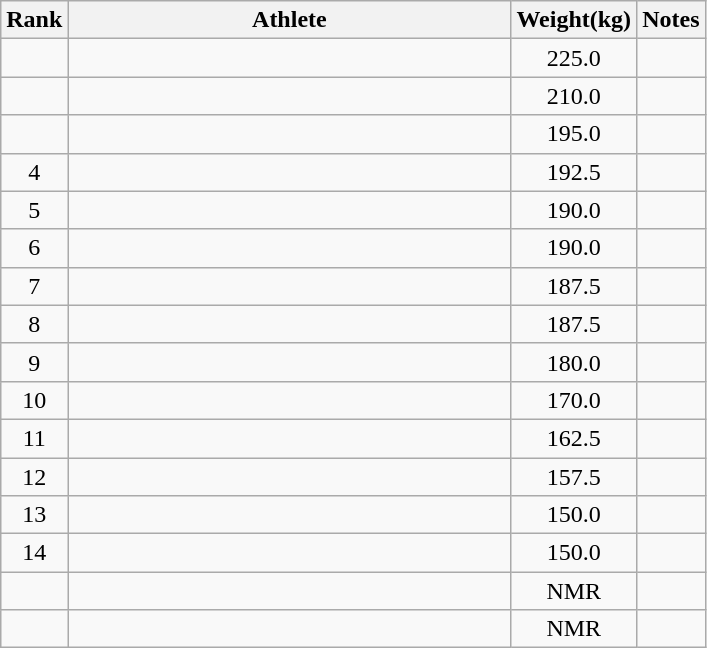<table class="wikitable" style="text-align:center">
<tr>
<th>Rank</th>
<th Style="width:18em">Athlete</th>
<th>Weight(kg)</th>
<th>Notes</th>
</tr>
<tr>
<td></td>
<td style="text-align:left"></td>
<td>225.0</td>
<td></td>
</tr>
<tr>
<td></td>
<td style="text-align:left"></td>
<td>210.0</td>
<td></td>
</tr>
<tr>
<td></td>
<td style="text-align:left"></td>
<td>195.0</td>
<td></td>
</tr>
<tr>
<td>4</td>
<td style="text-align:left"></td>
<td>192.5</td>
<td></td>
</tr>
<tr>
<td>5</td>
<td style="text-align:left"></td>
<td>190.0</td>
<td></td>
</tr>
<tr>
<td>6</td>
<td style="text-align:left"></td>
<td>190.0</td>
<td></td>
</tr>
<tr>
<td>7</td>
<td style="text-align:left"></td>
<td>187.5</td>
<td></td>
</tr>
<tr>
<td>8</td>
<td style="text-align:left"></td>
<td>187.5</td>
<td></td>
</tr>
<tr>
<td>9</td>
<td style="text-align:left"></td>
<td>180.0</td>
<td></td>
</tr>
<tr>
<td>10</td>
<td style="text-align:left"></td>
<td>170.0</td>
<td></td>
</tr>
<tr>
<td>11</td>
<td style="text-align:left"></td>
<td>162.5</td>
<td></td>
</tr>
<tr>
<td>12</td>
<td style="text-align:left"></td>
<td>157.5</td>
<td></td>
</tr>
<tr>
<td>13</td>
<td style="text-align:left"></td>
<td>150.0</td>
<td></td>
</tr>
<tr>
<td>14</td>
<td style="text-align:left"></td>
<td>150.0</td>
<td></td>
</tr>
<tr>
<td></td>
<td style="text-align:left"></td>
<td>NMR</td>
<td></td>
</tr>
<tr>
<td></td>
<td style="text-align:left"></td>
<td>NMR</td>
<td></td>
</tr>
</table>
